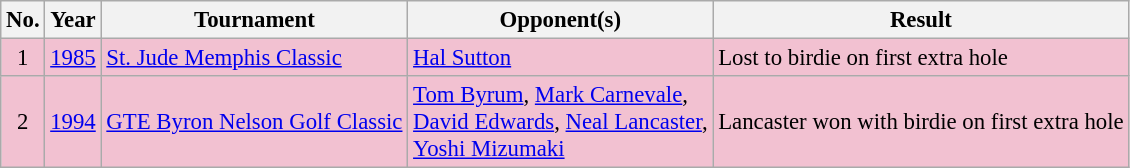<table class="wikitable" style="font-size:95%;">
<tr>
<th>No.</th>
<th>Year</th>
<th>Tournament</th>
<th>Opponent(s)</th>
<th>Result</th>
</tr>
<tr style="background:#F2C1D1;">
<td align=center>1</td>
<td><a href='#'>1985</a></td>
<td><a href='#'>St. Jude Memphis Classic</a></td>
<td> <a href='#'>Hal Sutton</a></td>
<td>Lost to birdie on first extra hole</td>
</tr>
<tr style="background:#F2C1D1;">
<td align=center>2</td>
<td><a href='#'>1994</a></td>
<td><a href='#'>GTE Byron Nelson Golf Classic</a></td>
<td> <a href='#'>Tom Byrum</a>,  <a href='#'>Mark Carnevale</a>,<br> <a href='#'>David Edwards</a>,  <a href='#'>Neal Lancaster</a>,<br> <a href='#'>Yoshi Mizumaki</a></td>
<td>Lancaster won with birdie on first extra hole</td>
</tr>
</table>
